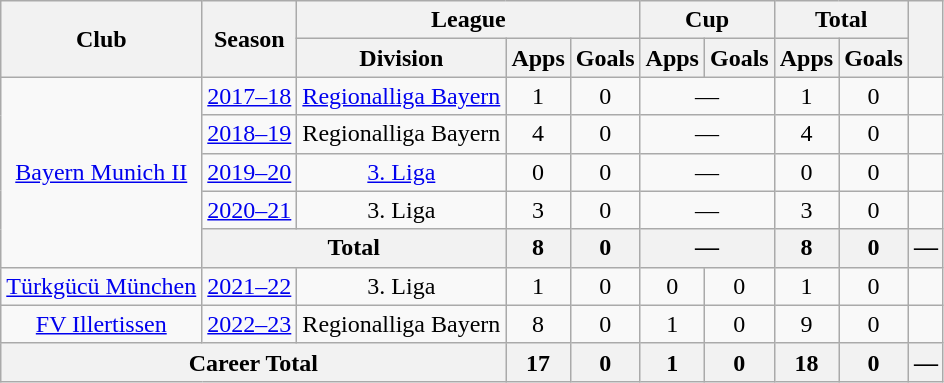<table class="wikitable" Style="text-align: center">
<tr>
<th rowspan="2">Club</th>
<th rowspan="2">Season</th>
<th colspan="3">League</th>
<th colspan="2">Cup</th>
<th colspan="2">Total</th>
<th rowspan="2"></th>
</tr>
<tr>
<th>Division</th>
<th>Apps</th>
<th>Goals</th>
<th>Apps</th>
<th>Goals</th>
<th>Apps</th>
<th>Goals</th>
</tr>
<tr>
<td rowspan="5"><a href='#'>Bayern Munich II</a></td>
<td><a href='#'>2017–18</a></td>
<td><a href='#'>Regionalliga Bayern</a></td>
<td>1</td>
<td>0</td>
<td colspan="2">—</td>
<td>1</td>
<td>0</td>
<td></td>
</tr>
<tr>
<td><a href='#'>2018–19</a></td>
<td>Regionalliga Bayern</td>
<td>4</td>
<td>0</td>
<td colspan="2">—</td>
<td>4</td>
<td>0</td>
<td></td>
</tr>
<tr>
<td><a href='#'>2019–20</a></td>
<td><a href='#'>3. Liga</a></td>
<td>0</td>
<td>0</td>
<td colspan="2">—</td>
<td>0</td>
<td>0</td>
<td></td>
</tr>
<tr>
<td><a href='#'>2020–21</a></td>
<td>3. Liga</td>
<td>3</td>
<td>0</td>
<td colspan="2">—</td>
<td>3</td>
<td>0</td>
<td></td>
</tr>
<tr>
<th colspan="2">Total</th>
<th>8</th>
<th>0</th>
<th colspan="2">—</th>
<th>8</th>
<th>0</th>
<th>—</th>
</tr>
<tr>
<td><a href='#'>Türkgücü München</a></td>
<td><a href='#'>2021–22</a></td>
<td>3. Liga</td>
<td>1</td>
<td>0</td>
<td>0</td>
<td>0</td>
<td>1</td>
<td>0</td>
<td></td>
</tr>
<tr>
<td><a href='#'>FV Illertissen</a></td>
<td><a href='#'>2022–23</a></td>
<td>Regionalliga Bayern</td>
<td>8</td>
<td>0</td>
<td>1</td>
<td>0</td>
<td>9</td>
<td>0</td>
<td></td>
</tr>
<tr>
<th colspan="3">Career Total</th>
<th>17</th>
<th>0</th>
<th>1</th>
<th>0</th>
<th>18</th>
<th>0</th>
<th>—</th>
</tr>
</table>
